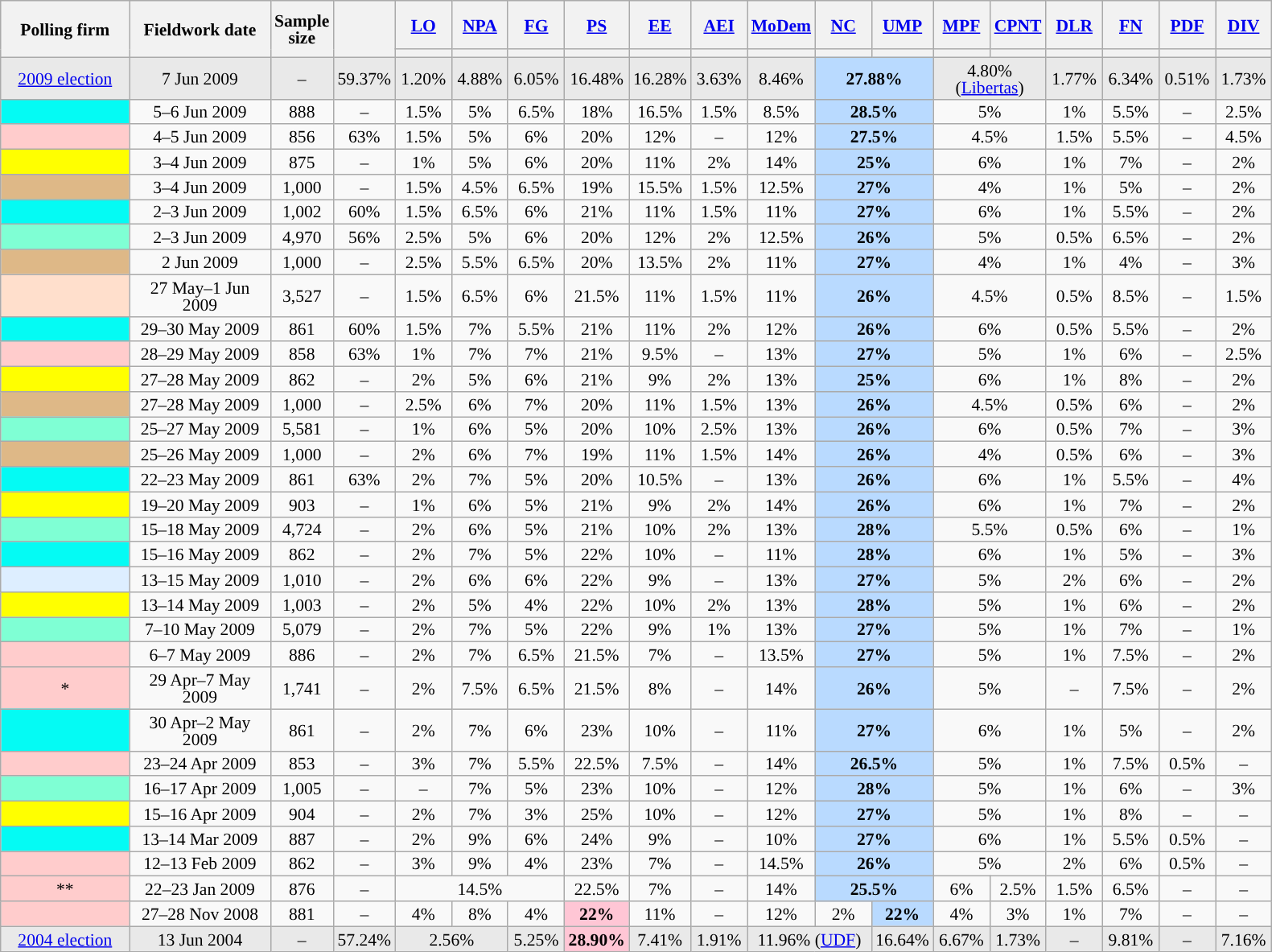<table class="wikitable sortable" style="text-align:center;font-size:90%;line-height:14px;">
<tr style="height:40px;">
<th style="width:100px;" rowspan="2">Polling firm</th>
<th style="width:110px;" rowspan="2">Fieldwork date</th>
<th style="width:35px;" rowspan="2">Sample<br>size</th>
<th style="width:30px;" rowspan="2"></th>
<th class="unsortable" style="width:40px;"><a href='#'>LO</a></th>
<th class="unsortable" style="width:40px;"><a href='#'>NPA</a></th>
<th class="unsortable" style="width:40px;"><a href='#'>FG</a></th>
<th class="unsortable" style="width:40px;"><a href='#'>PS</a></th>
<th class="unsortable" style="width:40px;"><a href='#'>EE</a></th>
<th class="unsortable" style="width:40px;"><a href='#'>AEI</a></th>
<th class="unsortable" style="width:40px;"><a href='#'>MoDem</a></th>
<th class="unsortable" style="width:40px;"><a href='#'>NC</a></th>
<th class="unsortable" style="width:40px;"><a href='#'>UMP</a></th>
<th class="unsortable" style="width:40px;"><a href='#'>MPF</a></th>
<th class="unsortable" style="width:40px;"><a href='#'>CPNT</a></th>
<th class="unsortable" style="width:40px;"><a href='#'>DLR</a></th>
<th class="unsortable" style="width:40px;"><a href='#'>FN</a></th>
<th class="unsortable" style="width:40px;"><a href='#'>PDF</a></th>
<th class="unsortable" style="width:40px;"><a href='#'>DIV</a></th>
</tr>
<tr>
<th style="background:"></th>
<th style="background:"></th>
<th style="background:"></th>
<th style="background:"></th>
<th style="background:"></th>
<th style="background:"></th>
<th style="background:"></th>
<th style="background:"></th>
<th style="background:"></th>
<th style="background:"></th>
<th style="background:"></th>
<th style="background:"></th>
<th style="background:"></th>
<th style="background:"></th>
<th style="background:"></th>
</tr>
<tr style="background:#E9E9E9;">
<td><a href='#'>2009 election</a></td>
<td data-sort-value="2009-06-07">7 Jun 2009</td>
<td>–</td>
<td>59.37%</td>
<td>1.20%</td>
<td>4.88%</td>
<td>6.05%</td>
<td>16.48%</td>
<td>16.28%</td>
<td>3.63%</td>
<td>8.46%</td>
<td style="background:#B9DAFF;" colspan="2"><strong>27.88%</strong></td>
<td colspan="2">4.80% (<a href='#'>Libertas</a>)</td>
<td>1.77%</td>
<td>6.34%</td>
<td>0.51%</td>
<td>1.73%</td>
</tr>
<tr>
<td style="background:#04FBF4;"></td>
<td data-sort-value="2009-06-06">5–6 Jun 2009</td>
<td>888</td>
<td>–</td>
<td>1.5%</td>
<td>5%</td>
<td>6.5%</td>
<td>18%</td>
<td>16.5%</td>
<td>1.5%</td>
<td>8.5%</td>
<td style="background:#B9DAFF;" colspan="2"><strong>28.5%</strong></td>
<td colspan="2">5%</td>
<td>1%</td>
<td>5.5%</td>
<td>–</td>
<td>2.5%</td>
</tr>
<tr>
<td style="background:#FFCCCC;"></td>
<td data-sort-value="2009-06-05">4–5 Jun 2009</td>
<td>856</td>
<td>63%</td>
<td>1.5%</td>
<td>5%</td>
<td>6%</td>
<td>20%</td>
<td>12%</td>
<td>–</td>
<td>12%</td>
<td style="background:#B9DAFF;" colspan="2"><strong>27.5%</strong></td>
<td colspan="2">4.5%</td>
<td>1.5%</td>
<td>5.5%</td>
<td>–</td>
<td>4.5%</td>
</tr>
<tr>
<td style="background:yellow;"></td>
<td data-sort-value="2009-06-04">3–4 Jun 2009</td>
<td>875</td>
<td>–</td>
<td>1%</td>
<td>5%</td>
<td>6%</td>
<td>20%</td>
<td>11%</td>
<td>2%</td>
<td>14%</td>
<td style="background:#B9DAFF;" colspan="2"><strong>25%</strong></td>
<td colspan="2">6%</td>
<td>1%</td>
<td>7%</td>
<td>–</td>
<td>2%</td>
</tr>
<tr>
<td style="background:burlywood;"></td>
<td data-sort-value="2009-06-04">3–4 Jun 2009</td>
<td>1,000</td>
<td>–</td>
<td>1.5%</td>
<td>4.5%</td>
<td>6.5%</td>
<td>19%</td>
<td>15.5%</td>
<td>1.5%</td>
<td>12.5%</td>
<td style="background:#B9DAFF;" colspan="2"><strong>27%</strong></td>
<td colspan="2">4%</td>
<td>1%</td>
<td>5%</td>
<td>–</td>
<td>2%</td>
</tr>
<tr>
<td style="background:#04FBF4;"></td>
<td data-sort-value="2009-06-03">2–3 Jun 2009</td>
<td>1,002</td>
<td>60%</td>
<td>1.5%</td>
<td>6.5%</td>
<td>6%</td>
<td>21%</td>
<td>11%</td>
<td>1.5%</td>
<td>11%</td>
<td style="background:#B9DAFF;" colspan="2"><strong>27%</strong></td>
<td colspan="2">6%</td>
<td>1%</td>
<td>5.5%</td>
<td>–</td>
<td>2%</td>
</tr>
<tr>
<td style="background:aquamarine;"></td>
<td data-sort-value="2009-06-03">2–3 Jun 2009</td>
<td>4,970</td>
<td>56%</td>
<td>2.5%</td>
<td>5%</td>
<td>6%</td>
<td>20%</td>
<td>12%</td>
<td>2%</td>
<td>12.5%</td>
<td style="background:#B9DAFF;" colspan="2"><strong>26%</strong></td>
<td colspan="2">5%</td>
<td>0.5%</td>
<td>6.5%</td>
<td>–</td>
<td>2%</td>
</tr>
<tr>
<td style="background:burlywood;"></td>
<td data-sort-value="2009-06-02">2 Jun 2009</td>
<td>1,000</td>
<td>–</td>
<td>2.5%</td>
<td>5.5%</td>
<td>6.5%</td>
<td>20%</td>
<td>13.5%</td>
<td>2%</td>
<td>11%</td>
<td style="background:#B9DAFF;" colspan="2"><strong>27%</strong></td>
<td colspan="2">4%</td>
<td>1%</td>
<td>4%</td>
<td>–</td>
<td>3%</td>
</tr>
<tr>
<td style="background:#FFDFCC;"></td>
<td data-sort-value="2009-06-01">27 May–1 Jun 2009</td>
<td>3,527</td>
<td>–</td>
<td>1.5%</td>
<td>6.5%</td>
<td>6%</td>
<td>21.5%</td>
<td>11%</td>
<td>1.5%</td>
<td>11%</td>
<td style="background:#B9DAFF;" colspan="2"><strong>26%</strong></td>
<td colspan="2">4.5%</td>
<td>0.5%</td>
<td>8.5%</td>
<td>–</td>
<td>1.5%</td>
</tr>
<tr>
<td style="background:#04FBF4;"></td>
<td data-sort-value="2009-05-30">29–30 May 2009</td>
<td>861</td>
<td>60%</td>
<td>1.5%</td>
<td>7%</td>
<td>5.5%</td>
<td>21%</td>
<td>11%</td>
<td>2%</td>
<td>12%</td>
<td style="background:#B9DAFF;" colspan="2"><strong>26%</strong></td>
<td colspan="2">6%</td>
<td>0.5%</td>
<td>5.5%</td>
<td>–</td>
<td>2%</td>
</tr>
<tr>
<td style="background:#FFCCCC;"></td>
<td data-sort-value="2009-05-29">28–29 May 2009</td>
<td>858</td>
<td>63%</td>
<td>1%</td>
<td>7%</td>
<td>7%</td>
<td>21%</td>
<td>9.5%</td>
<td>–</td>
<td>13%</td>
<td style="background:#B9DAFF;" colspan="2"><strong>27%</strong></td>
<td colspan="2">5%</td>
<td>1%</td>
<td>6%</td>
<td>–</td>
<td>2.5%</td>
</tr>
<tr>
<td style="background:yellow;"></td>
<td data-sort-value="2009-05-28">27–28 May 2009</td>
<td>862</td>
<td>–</td>
<td>2%</td>
<td>5%</td>
<td>6%</td>
<td>21%</td>
<td>9%</td>
<td>2%</td>
<td>13%</td>
<td style="background:#B9DAFF;" colspan="2"><strong>25%</strong></td>
<td colspan="2">6%</td>
<td>1%</td>
<td>8%</td>
<td>–</td>
<td>2%</td>
</tr>
<tr>
<td style="background:burlywood;"></td>
<td data-sort-value="2009-05-28">27–28 May 2009</td>
<td>1,000</td>
<td>–</td>
<td>2.5%</td>
<td>6%</td>
<td>7%</td>
<td>20%</td>
<td>11%</td>
<td>1.5%</td>
<td>13%</td>
<td style="background:#B9DAFF;" colspan="2"><strong>26%</strong></td>
<td colspan="2">4.5%</td>
<td>0.5%</td>
<td>6%</td>
<td>–</td>
<td>2%</td>
</tr>
<tr>
<td style="background:aquamarine;"></td>
<td data-sort-value="2009-05-27">25–27 May 2009</td>
<td>5,581</td>
<td>–</td>
<td>1%</td>
<td>6%</td>
<td>5%</td>
<td>20%</td>
<td>10%</td>
<td>2.5%</td>
<td>13%</td>
<td style="background:#B9DAFF;" colspan="2"><strong>26%</strong></td>
<td colspan="2">6%</td>
<td>0.5%</td>
<td>7%</td>
<td>–</td>
<td>3%</td>
</tr>
<tr>
<td style="background:burlywood;"></td>
<td data-sort-value="2009-05-26">25–26 May 2009</td>
<td>1,000</td>
<td>–</td>
<td>2%</td>
<td>6%</td>
<td>7%</td>
<td>19%</td>
<td>11%</td>
<td>1.5%</td>
<td>14%</td>
<td style="background:#B9DAFF;" colspan="2"><strong>26%</strong></td>
<td colspan="2">4%</td>
<td>0.5%</td>
<td>6%</td>
<td>–</td>
<td>3%</td>
</tr>
<tr>
<td style="background:#04FBF4;"></td>
<td data-sort-value="2009-05-23">22–23 May 2009</td>
<td>861</td>
<td>63%</td>
<td>2%</td>
<td>7%</td>
<td>5%</td>
<td>20%</td>
<td>10.5%</td>
<td>–</td>
<td>13%</td>
<td style="background:#B9DAFF;" colspan="2"><strong>26%</strong></td>
<td colspan="2">6%</td>
<td>1%</td>
<td>5.5%</td>
<td>–</td>
<td>4%</td>
</tr>
<tr>
<td style="background:yellow;"></td>
<td data-sort-value="2009-05-20">19–20 May 2009</td>
<td>903</td>
<td>–</td>
<td>1%</td>
<td>6%</td>
<td>5%</td>
<td>21%</td>
<td>9%</td>
<td>2%</td>
<td>14%</td>
<td style="background:#B9DAFF;" colspan="2"><strong>26%</strong></td>
<td colspan="2">6%</td>
<td>1%</td>
<td>7%</td>
<td>–</td>
<td>2%</td>
</tr>
<tr>
<td style="background:aquamarine;"></td>
<td data-sort-value="2009-05-18">15–18 May 2009</td>
<td>4,724</td>
<td>–</td>
<td>2%</td>
<td>6%</td>
<td>5%</td>
<td>21%</td>
<td>10%</td>
<td>2%</td>
<td>13%</td>
<td style="background:#B9DAFF;" colspan="2"><strong>28%</strong></td>
<td colspan="2">5.5%</td>
<td>0.5%</td>
<td>6%</td>
<td>–</td>
<td>1%</td>
</tr>
<tr>
<td style="background:#04FBF4;"></td>
<td data-sort-value="2009-05-16">15–16 May 2009</td>
<td>862</td>
<td>–</td>
<td>2%</td>
<td>7%</td>
<td>5%</td>
<td>22%</td>
<td>10%</td>
<td>–</td>
<td>11%</td>
<td style="background:#B9DAFF;" colspan="2"><strong>28%</strong></td>
<td colspan="2">6%</td>
<td>1%</td>
<td>5%</td>
<td>–</td>
<td>3%</td>
</tr>
<tr>
<td style="background:#DDEEFF;"></td>
<td data-sort-value="2009-05-15">13–15 May 2009</td>
<td>1,010</td>
<td>–</td>
<td>2%</td>
<td>6%</td>
<td>6%</td>
<td>22%</td>
<td>9%</td>
<td>–</td>
<td>13%</td>
<td style="background:#B9DAFF;" colspan="2"><strong>27%</strong></td>
<td colspan="2">5%</td>
<td>2%</td>
<td>6%</td>
<td>–</td>
<td>2%</td>
</tr>
<tr>
<td style="background:yellow;"></td>
<td data-sort-value="2009-05-14">13–14 May 2009</td>
<td>1,003</td>
<td>–</td>
<td>2%</td>
<td>5%</td>
<td>4%</td>
<td>22%</td>
<td>10%</td>
<td>2%</td>
<td>13%</td>
<td style="background:#B9DAFF;" colspan="2"><strong>28%</strong></td>
<td colspan="2">5%</td>
<td>1%</td>
<td>6%</td>
<td>–</td>
<td>2%</td>
</tr>
<tr>
<td style="background:aquamarine;"></td>
<td data-sort-value="2009-05-10">7–10 May 2009</td>
<td>5,079</td>
<td>–</td>
<td>2%</td>
<td>7%</td>
<td>5%</td>
<td>22%</td>
<td>9%</td>
<td>1%</td>
<td>13%</td>
<td style="background:#B9DAFF;" colspan="2"><strong>27%</strong></td>
<td colspan="2">5%</td>
<td>1%</td>
<td>7%</td>
<td>–</td>
<td>1%</td>
</tr>
<tr>
<td style="background:#FFCCCC;"></td>
<td data-sort-value="2009-05-07">6–7 May 2009</td>
<td>886</td>
<td>–</td>
<td>2%</td>
<td>7%</td>
<td>6.5%</td>
<td>21.5%</td>
<td>7%</td>
<td>–</td>
<td>13.5%</td>
<td style="background:#B9DAFF;" colspan="2"><strong>27%</strong></td>
<td colspan="2">5%</td>
<td>1%</td>
<td>7.5%</td>
<td>–</td>
<td>2%</td>
</tr>
<tr>
<td style="background:#FFCCCC;">*</td>
<td data-sort-value="2009-05-07">29 Apr–7 May 2009</td>
<td>1,741</td>
<td>–</td>
<td>2%</td>
<td>7.5%</td>
<td>6.5%</td>
<td>21.5%</td>
<td>8%</td>
<td>–</td>
<td>14%</td>
<td style="background:#B9DAFF;" colspan="2"><strong>26%</strong></td>
<td colspan="2">5%</td>
<td>–</td>
<td>7.5%</td>
<td>–</td>
<td>2%</td>
</tr>
<tr>
<td style="background:#04FBF4;"></td>
<td data-sort-value="2009-05-02">30 Apr–2 May 2009</td>
<td>861</td>
<td>–</td>
<td>2%</td>
<td>7%</td>
<td>6%</td>
<td>23%</td>
<td>10%</td>
<td>–</td>
<td>11%</td>
<td style="background:#B9DAFF;" colspan="2"><strong>27%</strong></td>
<td colspan="2">6%</td>
<td>1%</td>
<td>5%</td>
<td>–</td>
<td>2%</td>
</tr>
<tr>
<td style="background:#FFCCCC;"></td>
<td data-sort-value="2009-04-24">23–24 Apr 2009</td>
<td>853</td>
<td>–</td>
<td>3%</td>
<td>7%</td>
<td>5.5%</td>
<td>22.5%</td>
<td>7.5%</td>
<td>–</td>
<td>14%</td>
<td style="background:#B9DAFF;" colspan="2"><strong>26.5%</strong></td>
<td colspan="2">5%</td>
<td>1%</td>
<td>7.5%</td>
<td>0.5%</td>
<td>–</td>
</tr>
<tr>
<td style="background:aquamarine;"></td>
<td data-sort-value="2009-04-17">16–17 Apr 2009</td>
<td>1,005</td>
<td>–</td>
<td>–</td>
<td>7%</td>
<td>5%</td>
<td>23%</td>
<td>10%</td>
<td>–</td>
<td>12%</td>
<td style="background:#B9DAFF;" colspan="2"><strong>28%</strong></td>
<td colspan="2">5%</td>
<td>1%</td>
<td>6%</td>
<td>–</td>
<td>3%</td>
</tr>
<tr>
<td style="background:yellow;"></td>
<td data-sort-value="2009-04-16">15–16 Apr 2009</td>
<td>904</td>
<td>–</td>
<td>2%</td>
<td>7%</td>
<td>3%</td>
<td>25%</td>
<td>10%</td>
<td>–</td>
<td>12%</td>
<td style="background:#B9DAFF;" colspan="2"><strong>27%</strong></td>
<td colspan="2">5%</td>
<td>1%</td>
<td>8%</td>
<td>–</td>
<td>–</td>
</tr>
<tr>
<td style="background:#04FBF4;"></td>
<td data-sort-value="2009-03-14">13–14 Mar 2009</td>
<td>887</td>
<td>–</td>
<td>2%</td>
<td>9%</td>
<td>6%</td>
<td>24%</td>
<td>9%</td>
<td>–</td>
<td>10%</td>
<td style="background:#B9DAFF;" colspan="2"><strong>27%</strong></td>
<td colspan="2">6%</td>
<td>1%</td>
<td>5.5%</td>
<td>0.5%</td>
<td>–</td>
</tr>
<tr>
<td style="background:#FFCCCC;"></td>
<td data-sort-value="2009-02-13">12–13 Feb 2009</td>
<td>862</td>
<td>–</td>
<td>3%</td>
<td>9%</td>
<td>4%</td>
<td>23%</td>
<td>7%</td>
<td>–</td>
<td>14.5%</td>
<td style="background:#B9DAFF;" colspan="2"><strong>26%</strong></td>
<td colspan="2">5%</td>
<td>2%</td>
<td>6%</td>
<td>0.5%</td>
<td>–</td>
</tr>
<tr>
<td style="background:#FFCCCC;">**</td>
<td data-sort-value="2009-01-23">22–23 Jan 2009</td>
<td>876</td>
<td>–</td>
<td colspan="3">14.5%</td>
<td>22.5%</td>
<td>7%</td>
<td>–</td>
<td>14%</td>
<td style="background:#B9DAFF;" colspan="2"><strong>25.5%</strong></td>
<td>6%</td>
<td>2.5%</td>
<td>1.5%</td>
<td>6.5%</td>
<td>–</td>
<td>–</td>
</tr>
<tr>
<td style="background:#FFCCCC;"></td>
<td data-sort-value="2008-11-28">27–28 Nov 2008</td>
<td>881</td>
<td>–</td>
<td>4%</td>
<td>8%</td>
<td>4%</td>
<td style="background:#FFC6D5;"><strong>22%</strong></td>
<td>11%</td>
<td>–</td>
<td>12%</td>
<td>2%</td>
<td style="background:#B9DAFF;"><strong>22%</strong></td>
<td>4%</td>
<td>3%</td>
<td>1%</td>
<td>7%</td>
<td>–</td>
<td>–</td>
</tr>
<tr style="background:#E9E9E9;">
<td><a href='#'>2004 election</a></td>
<td data-sort-value="2004-06-13">13 Jun 2004</td>
<td>–</td>
<td>57.24%</td>
<td colspan="2">2.56%</td>
<td>5.25%</td>
<td style="background:#FFC6D5;"><strong>28.90%</strong></td>
<td>7.41%</td>
<td>1.91%</td>
<td colspan="2">11.96% (<a href='#'>UDF</a>)</td>
<td>16.64%</td>
<td>6.67%</td>
<td>1.73%</td>
<td>–</td>
<td>9.81%</td>
<td>–</td>
<td>7.16%</td>
</tr>
</table>
